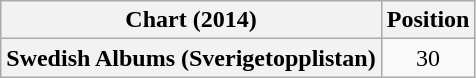<table class="wikitable plainrowheaders" style="text-align:center">
<tr>
<th scope="col">Chart (2014)</th>
<th scope="col">Position</th>
</tr>
<tr>
<th scope="row">Swedish Albums (Sverigetopplistan)</th>
<td>30</td>
</tr>
</table>
